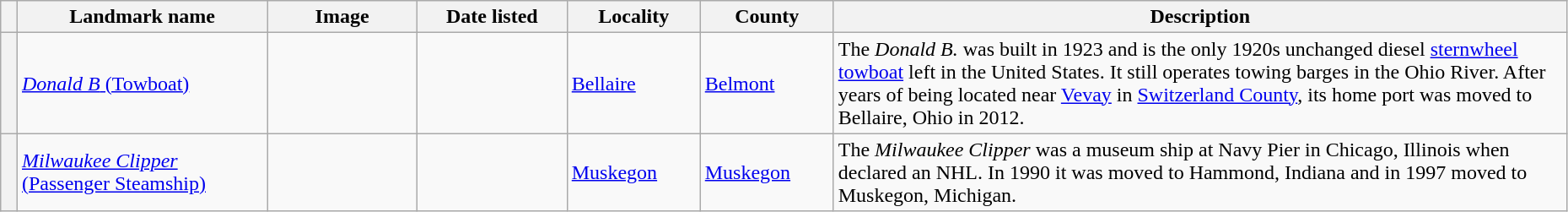<table class="wikitable" style="width:98%">
<tr>
<th scope="col" width="1%"></th>
<th scope="col" width="15%">Landmark name</th>
<th scope="col" width="9%" class="unsortable">Image</th>
<th scope="col" width="9%">Date listed</th>
<th scope="col" width="8%">Locality</th>
<th scope="col" width="8%">County</th>
<th scope="col" width="44%" class="unsortable">Description</th>
</tr>
<tr>
<th></th>
<td><a href='#'><em>Donald B</em> (Towboat)</a></td>
<td align="center"></td>
<td></td>
<td><a href='#'>Bellaire</a></td>
<td><a href='#'>Belmont</a></td>
<td>The <em>Donald B.</em> was built in 1923 and is the only 1920s unchanged diesel <a href='#'>sternwheel</a> <a href='#'>towboat</a> left in the United States. It still operates towing barges in the Ohio River.  After years of being located near <a href='#'>Vevay</a> in <a href='#'>Switzerland County</a>, its home port was moved to Bellaire, Ohio in 2012.</td>
</tr>
<tr>
<th></th>
<td><a href='#'><em>Milwaukee Clipper</em> (Passenger Steamship)</a></td>
<td align="center"></td>
<td></td>
<td><a href='#'>Muskegon</a></td>
<td><a href='#'>Muskegon</a></td>
<td>The <em>Milwaukee Clipper</em> was a museum ship at Navy Pier in Chicago, Illinois when declared an NHL. In 1990 it was moved to Hammond, Indiana and in 1997 moved to Muskegon, Michigan.</td>
</tr>
</table>
